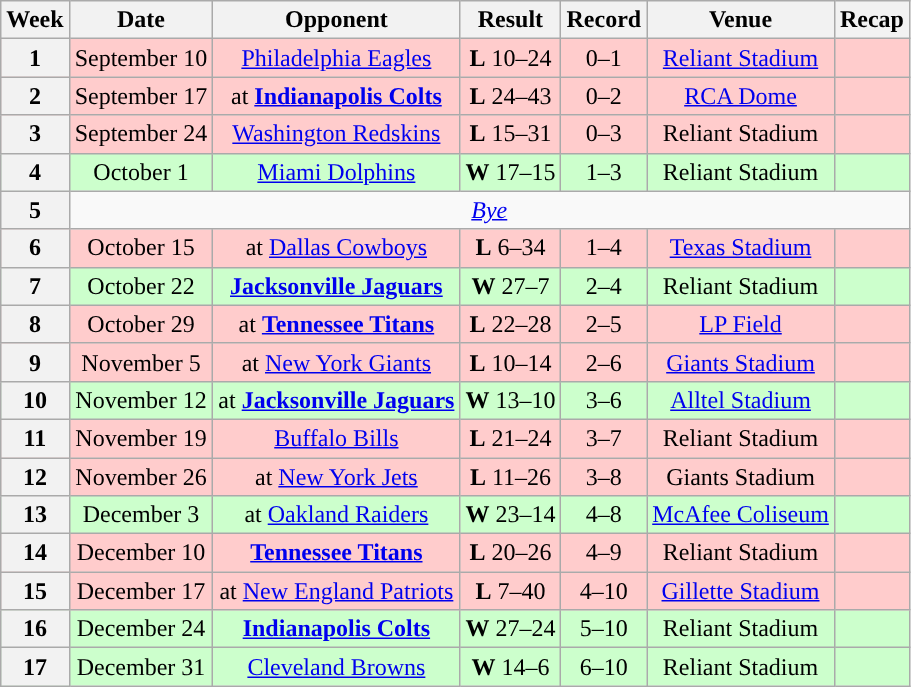<table class="wikitable" style="text-align:center">
<tr>
<th>Week</th>
<th>Date</th>
<th>Opponent</th>
<th>Result</th>
<th>Record</th>
<th>Venue</th>
<th>Recap</th>
</tr>
<tr style="background:#fcc">
<th>1</th>
<td>September 10</td>
<td><a href='#'>Philadelphia Eagles</a></td>
<td><strong>L</strong> 10–24</td>
<td>0–1</td>
<td><a href='#'>Reliant Stadium</a></td>
<td></td>
</tr>
<tr style="background:#fcc">
<th>2</th>
<td>September 17</td>
<td>at <strong><a href='#'>Indianapolis Colts</a></strong></td>
<td><strong>L</strong> 24–43</td>
<td>0–2</td>
<td><a href='#'>RCA Dome</a></td>
<td></td>
</tr>
<tr style="background:#fcc">
<th>3</th>
<td>September 24</td>
<td><a href='#'>Washington Redskins</a></td>
<td><strong>L</strong> 15–31</td>
<td>0–3</td>
<td>Reliant Stadium</td>
<td></td>
</tr>
<tr style="background:#cfc">
<th>4</th>
<td>October 1</td>
<td><a href='#'>Miami Dolphins</a></td>
<td><strong>W</strong> 17–15</td>
<td>1–3</td>
<td>Reliant Stadium</td>
<td></td>
</tr>
<tr>
<th>5</th>
<td colspan="6"><em><a href='#'>Bye</a></em></td>
</tr>
<tr style="background:#fcc">
<th>6</th>
<td>October 15</td>
<td>at <a href='#'>Dallas Cowboys</a></td>
<td><strong>L</strong> 6–34</td>
<td>1–4</td>
<td><a href='#'>Texas Stadium</a></td>
<td></td>
</tr>
<tr style="background:#cfc">
<th>7</th>
<td>October 22</td>
<td><strong><a href='#'>Jacksonville Jaguars</a></strong></td>
<td><strong>W</strong> 27–7</td>
<td>2–4</td>
<td>Reliant Stadium</td>
<td></td>
</tr>
<tr style="background:#fcc">
<th>8</th>
<td>October 29</td>
<td>at <strong><a href='#'>Tennessee Titans</a></strong></td>
<td><strong>L</strong> 22–28</td>
<td>2–5</td>
<td><a href='#'>LP Field</a></td>
<td></td>
</tr>
<tr style="background:#fcc">
<th>9</th>
<td>November 5</td>
<td>at <a href='#'>New York Giants</a></td>
<td><strong>L</strong> 10–14</td>
<td>2–6</td>
<td><a href='#'>Giants Stadium</a></td>
<td></td>
</tr>
<tr style="background:#cfc">
<th>10</th>
<td>November 12</td>
<td>at <strong><a href='#'>Jacksonville Jaguars</a></strong></td>
<td><strong>W</strong> 13–10</td>
<td>3–6</td>
<td><a href='#'>Alltel Stadium</a></td>
<td></td>
</tr>
<tr style="background:#fcc">
<th>11</th>
<td>November 19</td>
<td><a href='#'>Buffalo Bills</a></td>
<td><strong>L</strong> 21–24</td>
<td>3–7</td>
<td>Reliant Stadium</td>
<td></td>
</tr>
<tr style="background:#fcc">
<th>12</th>
<td>November 26</td>
<td>at <a href='#'>New York Jets</a></td>
<td><strong>L</strong> 11–26</td>
<td>3–8</td>
<td>Giants Stadium</td>
<td></td>
</tr>
<tr style="background:#cfc">
<th>13</th>
<td>December 3</td>
<td>at <a href='#'>Oakland Raiders</a></td>
<td><strong>W</strong> 23–14</td>
<td>4–8</td>
<td><a href='#'>McAfee Coliseum</a></td>
<td></td>
</tr>
<tr style="background:#fcc">
<th>14</th>
<td>December 10</td>
<td><strong><a href='#'>Tennessee Titans</a></strong></td>
<td><strong>L</strong> 20–26 </td>
<td>4–9</td>
<td>Reliant Stadium</td>
<td></td>
</tr>
<tr style="background:#fcc">
<th>15</th>
<td>December 17</td>
<td>at <a href='#'>New England Patriots</a></td>
<td><strong>L</strong> 7–40</td>
<td>4–10</td>
<td><a href='#'>Gillette Stadium</a></td>
<td></td>
</tr>
<tr style="background:#cfc">
<th>16</th>
<td>December 24</td>
<td><strong><a href='#'>Indianapolis Colts</a></strong></td>
<td><strong>W</strong> 27–24</td>
<td>5–10</td>
<td>Reliant Stadium</td>
<td></td>
</tr>
<tr style="background:#cfc">
<th>17</th>
<td>December 31</td>
<td><a href='#'>Cleveland Browns</a></td>
<td><strong>W</strong> 14–6</td>
<td>6–10</td>
<td>Reliant Stadium</td>
<td></td>
</tr>
</table>
